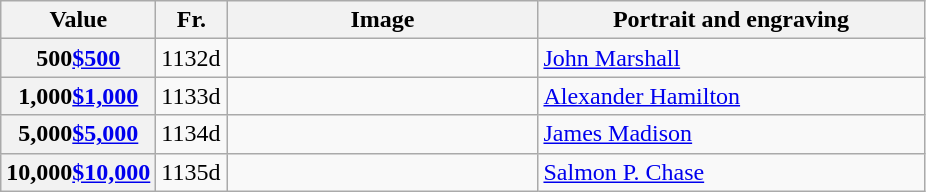<table class="wikitable">
<tr>
<th scope="col" style="width:30px;">Value</th>
<th scope="col" style="width:40px; ">Fr.</th>
<th scope="col" style="width:200px;">Image</th>
<th scope="col" style="width:250px;">Portrait and engraving</th>
</tr>
<tr>
<th scope="row"><span>500</span><a href='#'>$500</a></th>
<td>1132d</td>
<td></td>
<td><a href='#'>John Marshall</a></td>
</tr>
<tr>
<th scope="row"><span>1,000</span><a href='#'>$1,000</a></th>
<td>1133d</td>
<td></td>
<td><a href='#'>Alexander Hamilton</a></td>
</tr>
<tr>
<th scope="row"><span>5,000</span><a href='#'>$5,000</a></th>
<td>1134d</td>
<td></td>
<td><a href='#'>James Madison</a></td>
</tr>
<tr>
<th scope="row"><span>10,000</span><a href='#'>$10,000</a></th>
<td>1135d</td>
<td></td>
<td><a href='#'>Salmon P. Chase</a></td>
</tr>
</table>
